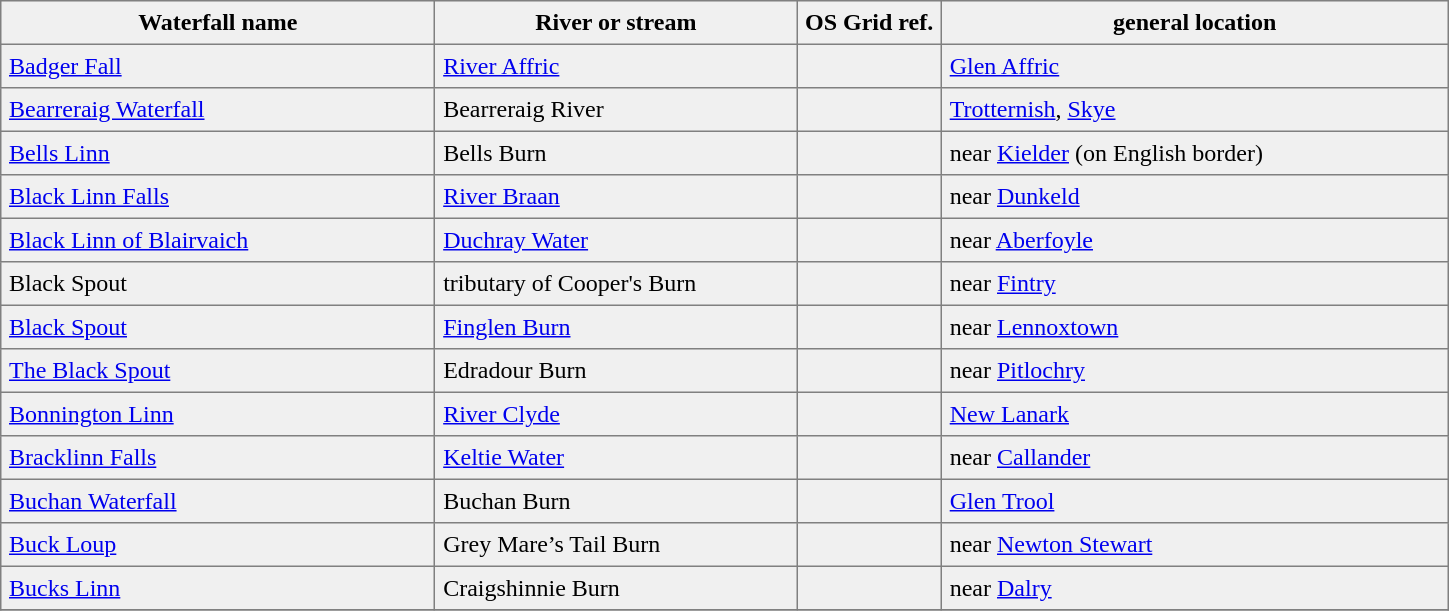<table border=1 cellspacing=0 cellpadding=5 style="border-collapse: collapse; background:#f0f0f0;">
<tr>
<th width=30%>Waterfall name</th>
<th width=25%>River or stream</th>
<th width=10%>OS Grid ref.</th>
<th width=35%>general location</th>
</tr>
<tr>
<td><a href='#'>Badger Fall</a></td>
<td><a href='#'>River Affric</a></td>
<td></td>
<td><a href='#'>Glen Affric</a></td>
</tr>
<tr>
<td><a href='#'>Bearreraig Waterfall</a></td>
<td>Bearreraig River</td>
<td></td>
<td><a href='#'>Trotternish</a>, <a href='#'>Skye</a></td>
</tr>
<tr>
<td><a href='#'>Bells Linn</a></td>
<td>Bells Burn</td>
<td></td>
<td>near <a href='#'>Kielder</a> (on English border)</td>
</tr>
<tr>
<td><a href='#'>Black Linn Falls</a></td>
<td><a href='#'>River Braan</a></td>
<td></td>
<td>near <a href='#'>Dunkeld</a></td>
</tr>
<tr>
<td><a href='#'>Black Linn of Blairvaich</a></td>
<td><a href='#'>Duchray Water</a></td>
<td></td>
<td>near <a href='#'>Aberfoyle</a></td>
</tr>
<tr>
<td>Black Spout</td>
<td>tributary of Cooper's Burn</td>
<td></td>
<td>near <a href='#'>Fintry</a></td>
</tr>
<tr>
<td><a href='#'>Black Spout</a></td>
<td><a href='#'>Finglen Burn</a></td>
<td></td>
<td>near <a href='#'>Lennoxtown</a></td>
</tr>
<tr>
<td><a href='#'>The Black Spout</a></td>
<td>Edradour Burn</td>
<td></td>
<td>near <a href='#'>Pitlochry</a></td>
</tr>
<tr>
<td><a href='#'>Bonnington Linn</a></td>
<td><a href='#'>River Clyde</a></td>
<td></td>
<td><a href='#'>New Lanark</a></td>
</tr>
<tr>
<td><a href='#'>Bracklinn Falls</a></td>
<td><a href='#'>Keltie Water</a></td>
<td></td>
<td>near <a href='#'>Callander</a></td>
</tr>
<tr>
<td><a href='#'>Buchan Waterfall</a></td>
<td>Buchan Burn</td>
<td></td>
<td><a href='#'>Glen Trool</a></td>
</tr>
<tr>
<td><a href='#'>Buck Loup</a></td>
<td>Grey Mare’s Tail Burn</td>
<td></td>
<td>near <a href='#'>Newton Stewart</a></td>
</tr>
<tr>
<td><a href='#'>Bucks Linn</a></td>
<td>Craigshinnie Burn</td>
<td></td>
<td>near <a href='#'>Dalry</a></td>
</tr>
<tr>
</tr>
</table>
